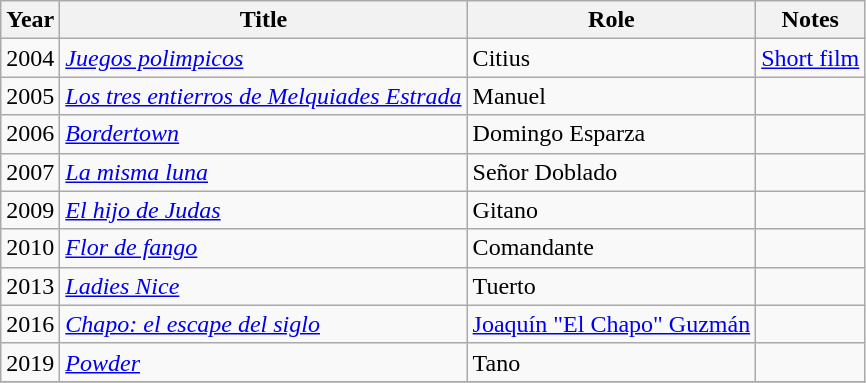<table class="wikitable sortable">
<tr>
<th>Year</th>
<th>Title</th>
<th>Role</th>
<th class="unsortable">Notes</th>
</tr>
<tr>
<td>2004</td>
<td><em><a href='#'>Juegos polimpicos</a></em></td>
<td>Citius</td>
<td><a href='#'>Short film</a></td>
</tr>
<tr>
<td>2005</td>
<td><em><a href='#'>Los tres entierros de Melquiades Estrada</a></em></td>
<td>Manuel</td>
<td></td>
</tr>
<tr>
<td>2006</td>
<td><em><a href='#'>Bordertown</a></em></td>
<td>Domingo Esparza</td>
<td></td>
</tr>
<tr>
<td>2007</td>
<td><em><a href='#'>La misma luna</a></em></td>
<td>Señor Doblado</td>
<td></td>
</tr>
<tr>
<td>2009</td>
<td><em><a href='#'>El hijo de Judas</a></em></td>
<td>Gitano</td>
<td></td>
</tr>
<tr>
<td>2010</td>
<td><em><a href='#'>Flor de fango</a></em></td>
<td>Comandante</td>
<td></td>
</tr>
<tr>
<td>2013</td>
<td><em><a href='#'>Ladies Nice</a></em></td>
<td>Tuerto</td>
<td></td>
</tr>
<tr>
<td>2016</td>
<td><em><a href='#'>Chapo: el escape del siglo</a></em></td>
<td><a href='#'>Joaquín "El Chapo" Guzmán</a></td>
<td></td>
</tr>
<tr>
<td>2019</td>
<td><em><a href='#'>Powder</a></em></td>
<td>Tano</td>
<td></td>
</tr>
<tr>
</tr>
</table>
